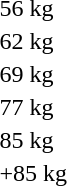<table>
<tr>
<td>56 kg<br></td>
<td></td>
<td></td>
<td></td>
</tr>
<tr>
<td>62 kg<br></td>
<td></td>
<td></td>
<td></td>
</tr>
<tr>
<td>69 kg<br></td>
<td></td>
<td></td>
<td></td>
</tr>
<tr>
<td>77 kg<br></td>
<td></td>
<td></td>
<td></td>
</tr>
<tr>
<td>85 kg<br></td>
<td></td>
<td></td>
<td></td>
</tr>
<tr>
<td>+85 kg<br></td>
<td></td>
<td></td>
<td></td>
</tr>
</table>
